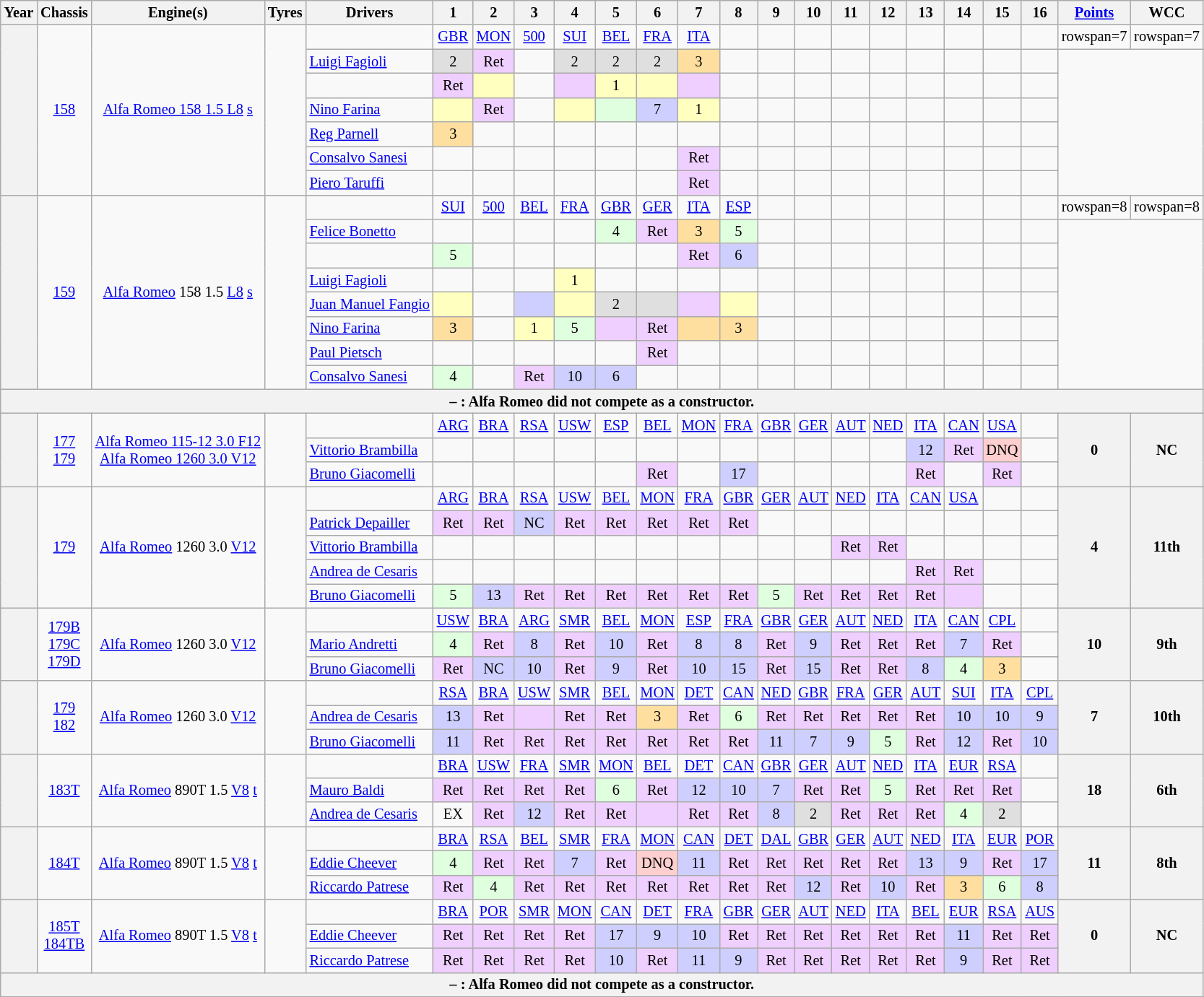<table class="wikitable" style="text-align:center; font-size:85%">
<tr>
<th>Year</th>
<th>Chassis</th>
<th>Engine(s)</th>
<th>Tyres</th>
<th>Drivers</th>
<th>1</th>
<th>2</th>
<th>3</th>
<th>4</th>
<th>5</th>
<th>6</th>
<th>7</th>
<th>8</th>
<th>9</th>
<th>10</th>
<th>11</th>
<th>12</th>
<th>13</th>
<th>14</th>
<th>15</th>
<th>16</th>
<th><a href='#'>Points</a></th>
<th>WCC</th>
</tr>
<tr>
<th rowspan=7></th>
<td rowspan=7><a href='#'>158</a></td>
<td rowspan=7><a href='#'>Alfa Romeo 158 1.5 L8</a> <a href='#'>s</a></td>
<td rowspan=7></td>
<td></td>
<td><a href='#'>GBR</a></td>
<td><a href='#'>MON</a></td>
<td><a href='#'>500</a></td>
<td><a href='#'>SUI</a></td>
<td><a href='#'>BEL</a></td>
<td><a href='#'>FRA</a></td>
<td><a href='#'>ITA</a></td>
<td></td>
<td></td>
<td></td>
<td></td>
<td></td>
<td></td>
<td></td>
<td></td>
<td></td>
<td>rowspan=7 </td>
<td>rowspan=7 </td>
</tr>
<tr>
<td align="left"> <a href='#'>Luigi Fagioli</a></td>
<td style="background-color:#DFDFDF">2</td>
<td style="background-color:#EFCFFF">Ret</td>
<td></td>
<td style="background-color:#DFDFDF">2</td>
<td style="background-color:#DFDFDF">2</td>
<td style="background-color:#DFDFDF">2</td>
<td style="background-color:#FFDF9F">3</td>
<td></td>
<td></td>
<td></td>
<td></td>
<td></td>
<td></td>
<td></td>
<td></td>
<td></td>
</tr>
<tr>
<td align="left"></td>
<td style="background-color:#EFCFFF">Ret</td>
<td style="background-color:#FFFFBF"></td>
<td></td>
<td style="background-color:#EFCFFF"></td>
<td style="background-color:#FFFFBF">1</td>
<td style="background-color:#FFFFBF"></td>
<td style="background-color:#EFCFFF"></td>
<td></td>
<td></td>
<td></td>
<td></td>
<td></td>
<td></td>
<td></td>
<td></td>
<td></td>
</tr>
<tr>
<td align="left"> <a href='#'>Nino Farina</a></td>
<td style="background-color:#FFFFBF"></td>
<td style="background-color:#EFCFFF">Ret</td>
<td></td>
<td style="background-color:#FFFFBF"></td>
<td style="background-color:#DFFFDF"></td>
<td style="background-color:#CFCFFF">7</td>
<td style="background-color:#FFFFBF">1</td>
<td></td>
<td></td>
<td></td>
<td></td>
<td></td>
<td></td>
<td></td>
<td></td>
<td></td>
</tr>
<tr>
<td align="left"> <a href='#'>Reg Parnell</a></td>
<td style="background-color:#FFDF9F">3</td>
<td></td>
<td></td>
<td></td>
<td></td>
<td></td>
<td></td>
<td></td>
<td></td>
<td></td>
<td></td>
<td></td>
<td></td>
<td></td>
<td></td>
<td></td>
</tr>
<tr>
<td align="left"> <a href='#'>Consalvo Sanesi</a></td>
<td></td>
<td></td>
<td></td>
<td></td>
<td></td>
<td></td>
<td style="background-color:#EFCFFF">Ret</td>
<td></td>
<td></td>
<td></td>
<td></td>
<td></td>
<td></td>
<td></td>
<td></td>
<td></td>
</tr>
<tr>
<td align="left"> <a href='#'>Piero Taruffi</a></td>
<td></td>
<td></td>
<td></td>
<td></td>
<td></td>
<td></td>
<td style="background-color:#EFCFFF">Ret</td>
<td></td>
<td></td>
<td></td>
<td></td>
<td></td>
<td></td>
<td></td>
<td></td>
<td></td>
</tr>
<tr>
<th rowspan=8></th>
<td rowspan=8><a href='#'>159</a></td>
<td rowspan=8><a href='#'>Alfa Romeo</a> 158 1.5 <a href='#'>L8</a> <a href='#'>s</a></td>
<td rowspan=8></td>
<td></td>
<td><a href='#'>SUI</a></td>
<td><a href='#'>500</a></td>
<td><a href='#'>BEL</a></td>
<td><a href='#'>FRA</a></td>
<td><a href='#'>GBR</a></td>
<td><a href='#'>GER</a></td>
<td><a href='#'>ITA</a></td>
<td><a href='#'>ESP</a></td>
<td></td>
<td></td>
<td></td>
<td></td>
<td></td>
<td></td>
<td></td>
<td></td>
<td>rowspan=8 </td>
<td>rowspan=8 </td>
</tr>
<tr>
<td align="left"> <a href='#'>Felice Bonetto</a></td>
<td></td>
<td></td>
<td></td>
<td></td>
<td style="background-color:#DFFFDF">4</td>
<td style="background-color:#EFCFFF">Ret</td>
<td style="background-color:#FFDF9F">3</td>
<td style="background-color:#DFFFDF">5</td>
<td></td>
<td></td>
<td></td>
<td></td>
<td></td>
<td></td>
<td></td>
<td></td>
</tr>
<tr>
<td align="left" padding-left="24"></td>
<td style="background-color:#DFFFDF">5</td>
<td></td>
<td></td>
<td></td>
<td></td>
<td></td>
<td style="background-color:#EFCFFF">Ret</td>
<td style="background-color:#CFCFFF">6</td>
<td></td>
<td></td>
<td></td>
<td></td>
<td></td>
<td></td>
<td></td>
<td></td>
</tr>
<tr>
<td align="left"> <a href='#'>Luigi Fagioli</a></td>
<td></td>
<td></td>
<td></td>
<td style="background-color:#FFFFBF">1</td>
<td></td>
<td></td>
<td></td>
<td></td>
<td></td>
<td></td>
<td></td>
<td></td>
<td></td>
<td></td>
<td></td>
<td></td>
</tr>
<tr>
<td align="left"> <a href='#'>Juan Manuel Fangio</a></td>
<td style="background-color:#FFFFBF"></td>
<td></td>
<td style="background-color:#CFCFFF"></td>
<td style="background-color:#FFFFBF"></td>
<td style="background-color:#DFDFDF">2</td>
<td style="background-color:#DFDFDF"></td>
<td style="background-color:#EFCFFF"></td>
<td style="background-color:#FFFFBF"></td>
<td></td>
<td></td>
<td></td>
<td></td>
<td></td>
<td></td>
<td></td>
<td></td>
</tr>
<tr>
<td align="left"> <a href='#'>Nino Farina</a></td>
<td style="background-color:#FFDF9F">3</td>
<td></td>
<td style="background-color:#FFFFBF">1</td>
<td style="background-color:#DFFFDF">5</td>
<td style="background-color:#EFCFFF"></td>
<td style="background-color:#EFCFFF">Ret</td>
<td style="background-color:#FFDF9F"></td>
<td style="background-color:#FFDF9F">3</td>
<td></td>
<td></td>
<td></td>
<td></td>
<td></td>
<td></td>
<td></td>
<td></td>
</tr>
<tr>
<td align="left"> <a href='#'>Paul Pietsch</a></td>
<td></td>
<td></td>
<td></td>
<td></td>
<td></td>
<td style="background-color:#EFCFFF">Ret</td>
<td></td>
<td></td>
<td></td>
<td></td>
<td></td>
<td></td>
<td></td>
<td></td>
<td></td>
<td></td>
</tr>
<tr>
<td align="left"> <a href='#'>Consalvo Sanesi</a></td>
<td style="background-color:#DFFFDF">4</td>
<td></td>
<td style="background-color:#EFCFFF">Ret</td>
<td style="background-color:#CFCFFF">10</td>
<td style="background-color:#CFCFFF">6</td>
<td></td>
<td></td>
<td></td>
<td></td>
<td></td>
<td></td>
<td></td>
<td></td>
<td></td>
<td></td>
<td></td>
</tr>
<tr>
<th colspan="28"> – : Alfa Romeo did not compete as a constructor.</th>
</tr>
<tr>
<th rowspan=3></th>
<td rowspan=3><a href='#'>177</a><br><a href='#'>179</a></td>
<td rowspan=3><a href='#'>Alfa Romeo 115-12 3.0 F12</a><br><a href='#'>Alfa Romeo 1260 3.0 V12</a></td>
<td rowspan=3></td>
<td></td>
<td><a href='#'>ARG</a></td>
<td><a href='#'>BRA</a></td>
<td><a href='#'>RSA</a></td>
<td><a href='#'>USW</a></td>
<td><a href='#'>ESP</a></td>
<td><a href='#'>BEL</a></td>
<td><a href='#'>MON</a></td>
<td><a href='#'>FRA</a></td>
<td><a href='#'>GBR</a></td>
<td><a href='#'>GER</a></td>
<td><a href='#'>AUT</a></td>
<td><a href='#'>NED</a></td>
<td><a href='#'>ITA</a></td>
<td><a href='#'>CAN</a></td>
<td><a href='#'>USA</a></td>
<td></td>
<th rowspan=3>0</th>
<th rowspan=3>NC</th>
</tr>
<tr>
<td align="left"> <a href='#'>Vittorio Brambilla</a></td>
<td></td>
<td></td>
<td></td>
<td></td>
<td></td>
<td></td>
<td></td>
<td></td>
<td></td>
<td></td>
<td></td>
<td></td>
<td style="background-color:#CFCFFF">12</td>
<td style="background-color:#EFCFFF">Ret</td>
<td style="background-color:#FFCFCF">DNQ</td>
<td></td>
</tr>
<tr>
<td align="left"> <a href='#'>Bruno Giacomelli</a></td>
<td></td>
<td></td>
<td></td>
<td></td>
<td></td>
<td style="background-color:#EFCFFF">Ret</td>
<td></td>
<td style="background-color:#CFCFFF">17</td>
<td></td>
<td></td>
<td></td>
<td></td>
<td style="background-color:#EFCFFF">Ret</td>
<td></td>
<td style="background-color:#EFCFFF">Ret</td>
<td></td>
</tr>
<tr>
<th rowspan=5></th>
<td rowspan=5><a href='#'>179</a></td>
<td rowspan=5><a href='#'>Alfa Romeo</a> 1260 3.0 <a href='#'>V12</a></td>
<td rowspan=5></td>
<td></td>
<td><a href='#'>ARG</a></td>
<td><a href='#'>BRA</a></td>
<td><a href='#'>RSA</a></td>
<td><a href='#'>USW</a></td>
<td><a href='#'>BEL</a></td>
<td><a href='#'>MON</a></td>
<td><a href='#'>FRA</a></td>
<td><a href='#'>GBR</a></td>
<td><a href='#'>GER</a></td>
<td><a href='#'>AUT</a></td>
<td><a href='#'>NED</a></td>
<td><a href='#'>ITA</a></td>
<td><a href='#'>CAN</a></td>
<td><a href='#'>USA</a></td>
<td></td>
<td></td>
<th rowspan=5>4</th>
<th rowspan=5>11th</th>
</tr>
<tr>
<td align="left"> <a href='#'>Patrick Depailler</a></td>
<td style="background-color:#EFCFFF">Ret</td>
<td style="background-color:#EFCFFF">Ret</td>
<td style="background-color:#CFCFFF">NC</td>
<td style="background-color:#EFCFFF">Ret</td>
<td style="background-color:#EFCFFF">Ret</td>
<td style="background-color:#EFCFFF">Ret</td>
<td style="background-color:#EFCFFF">Ret</td>
<td style="background-color:#EFCFFF">Ret</td>
<td></td>
<td></td>
<td></td>
<td></td>
<td></td>
<td></td>
<td></td>
<td></td>
</tr>
<tr>
<td align="left"> <a href='#'>Vittorio Brambilla</a></td>
<td></td>
<td></td>
<td></td>
<td></td>
<td></td>
<td></td>
<td></td>
<td></td>
<td></td>
<td></td>
<td style="background-color:#EFCFFF">Ret</td>
<td style="background-color:#EFCFFF">Ret</td>
<td></td>
<td></td>
<td></td>
<td></td>
</tr>
<tr>
<td align="left"> <a href='#'>Andrea de Cesaris</a></td>
<td></td>
<td></td>
<td></td>
<td></td>
<td></td>
<td></td>
<td></td>
<td></td>
<td></td>
<td></td>
<td></td>
<td></td>
<td style="background-color:#EFCFFF">Ret</td>
<td style="background-color:#EFCFFF">Ret</td>
<td></td>
<td></td>
</tr>
<tr>
<td align="left"> <a href='#'>Bruno Giacomelli</a></td>
<td style="background-color:#DFFFDF">5</td>
<td style="background-color:#CFCFFF">13</td>
<td style="background-color:#EFCFFF">Ret</td>
<td style="background-color:#EFCFFF">Ret</td>
<td style="background-color:#EFCFFF">Ret</td>
<td style="background-color:#EFCFFF">Ret</td>
<td style="background-color:#EFCFFF">Ret</td>
<td style="background-color:#EFCFFF">Ret</td>
<td style="background-color:#DFFFDF">5</td>
<td style="background-color:#EFCFFF">Ret</td>
<td style="background-color:#EFCFFF">Ret</td>
<td style="background-color:#EFCFFF">Ret</td>
<td style="background-color:#EFCFFF">Ret</td>
<td style="background-color:#EFCFFF"></td>
<td></td>
<td></td>
</tr>
<tr>
<th rowspan=3></th>
<td rowspan=3><a href='#'>179B</a><br><a href='#'>179C</a><br><a href='#'>179D</a></td>
<td rowspan=3><a href='#'>Alfa Romeo</a> 1260 3.0 <a href='#'>V12</a></td>
<td rowspan=3></td>
<td></td>
<td><a href='#'>USW</a></td>
<td><a href='#'>BRA</a></td>
<td><a href='#'>ARG</a></td>
<td><a href='#'>SMR</a></td>
<td><a href='#'>BEL</a></td>
<td><a href='#'>MON</a></td>
<td><a href='#'>ESP</a></td>
<td><a href='#'>FRA</a></td>
<td><a href='#'>GBR</a></td>
<td><a href='#'>GER</a></td>
<td><a href='#'>AUT</a></td>
<td><a href='#'>NED</a></td>
<td><a href='#'>ITA</a></td>
<td><a href='#'>CAN</a></td>
<td><a href='#'>CPL</a></td>
<td></td>
<th rowspan=3>10</th>
<th rowspan=3>9th</th>
</tr>
<tr>
<td align="left"> <a href='#'>Mario Andretti</a></td>
<td style="background-color:#DFFFDF">4</td>
<td style="background-color:#EFCFFF">Ret</td>
<td style="background-color:#CFCFFF">8</td>
<td style="background-color:#EFCFFF">Ret</td>
<td style="background-color:#CFCFFF">10</td>
<td style="background-color:#EFCFFF">Ret</td>
<td style="background-color:#CFCFFF">8</td>
<td style="background-color:#CFCFFF">8</td>
<td style="background-color:#EFCFFF">Ret</td>
<td style="background-color:#CFCFFF">9</td>
<td style="background-color:#EFCFFF">Ret</td>
<td style="background-color:#EFCFFF">Ret</td>
<td style="background-color:#EFCFFF">Ret</td>
<td style="background-color:#CFCFFF">7</td>
<td style="background-color:#EFCFFF">Ret</td>
<td></td>
</tr>
<tr>
<td align="left"> <a href='#'>Bruno Giacomelli</a></td>
<td style="background-color:#EFCFFF">Ret</td>
<td style="background-color:#CFCFFF">NC</td>
<td style="background-color:#CFCFFF">10</td>
<td style="background-color:#EFCFFF">Ret</td>
<td style="background-color:#CFCFFF">9</td>
<td style="background-color:#EFCFFF">Ret</td>
<td style="background-color:#CFCFFF">10</td>
<td style="background-color:#CFCFFF">15</td>
<td style="background-color:#EFCFFF">Ret</td>
<td style="background-color:#CFCFFF">15</td>
<td style="background-color:#EFCFFF">Ret</td>
<td style="background-color:#EFCFFF">Ret</td>
<td style="background-color:#CFCFFF">8</td>
<td style="background-color:#DFFFDF">4</td>
<td style="background-color:#FFDF9F">3</td>
<td></td>
</tr>
<tr>
<th rowspan=3></th>
<td rowspan=3><a href='#'>179</a><br><a href='#'>182</a></td>
<td rowspan=3><a href='#'>Alfa Romeo</a> 1260 3.0 <a href='#'>V12</a></td>
<td rowspan=3></td>
<td></td>
<td><a href='#'>RSA</a></td>
<td><a href='#'>BRA</a></td>
<td><a href='#'>USW</a></td>
<td><a href='#'>SMR</a></td>
<td><a href='#'>BEL</a></td>
<td><a href='#'>MON</a></td>
<td><a href='#'>DET</a></td>
<td><a href='#'>CAN</a></td>
<td><a href='#'>NED</a></td>
<td><a href='#'>GBR</a></td>
<td><a href='#'>FRA</a></td>
<td><a href='#'>GER</a></td>
<td><a href='#'>AUT</a></td>
<td><a href='#'>SUI</a></td>
<td><a href='#'>ITA</a></td>
<td><a href='#'>CPL</a></td>
<th rowspan=3>7</th>
<th rowspan=3>10th</th>
</tr>
<tr>
<td align="left"> <a href='#'>Andrea de Cesaris</a></td>
<td style="background-color:#CFCFFF">13</td>
<td style="background-color:#EFCFFF">Ret</td>
<td style="background-color:#EFCFFF"></td>
<td style="background-color:#EFCFFF">Ret</td>
<td style="background-color:#EFCFFF">Ret</td>
<td style="background-color:#FFDF9F">3</td>
<td style="background-color:#EFCFFF">Ret</td>
<td style="background-color:#DFFFDF">6</td>
<td style="background-color:#EFCFFF">Ret</td>
<td style="background-color:#EFCFFF">Ret</td>
<td style="background-color:#EFCFFF">Ret</td>
<td style="background-color:#EFCFFF">Ret</td>
<td style="background-color:#EFCFFF">Ret</td>
<td style="background-color:#CFCFFF">10</td>
<td style="background-color:#CFCFFF">10</td>
<td style="background-color:#CFCFFF">9</td>
</tr>
<tr>
<td align="left"> <a href='#'>Bruno Giacomelli</a></td>
<td style="background-color:#CFCFFF">11</td>
<td style="background-color:#EFCFFF">Ret</td>
<td style="background-color:#EFCFFF">Ret</td>
<td style="background-color:#EFCFFF">Ret</td>
<td style="background-color:#EFCFFF">Ret</td>
<td style="background-color:#EFCFFF">Ret</td>
<td style="background-color:#EFCFFF">Ret</td>
<td style="background-color:#EFCFFF">Ret</td>
<td style="background-color:#CFCFFF">11</td>
<td style="background-color:#CFCFFF">7</td>
<td style="background-color:#CFCFFF">9</td>
<td style="background-color:#DFFFDF">5</td>
<td style="background-color:#EFCFFF">Ret</td>
<td style="background-color:#CFCFFF">12</td>
<td style="background-color:#EFCFFF">Ret</td>
<td style="background-color:#CFCFFF">10</td>
</tr>
<tr>
<th rowspan=3></th>
<td rowspan=3><a href='#'>183T</a></td>
<td rowspan=3><a href='#'>Alfa Romeo</a> 890T 1.5 <a href='#'>V8</a> <a href='#'>t</a></td>
<td rowspan=3></td>
<td></td>
<td><a href='#'>BRA</a></td>
<td><a href='#'>USW</a></td>
<td><a href='#'>FRA</a></td>
<td><a href='#'>SMR</a></td>
<td><a href='#'>MON</a></td>
<td><a href='#'>BEL</a></td>
<td><a href='#'>DET</a></td>
<td><a href='#'>CAN</a></td>
<td><a href='#'>GBR</a></td>
<td><a href='#'>GER</a></td>
<td><a href='#'>AUT</a></td>
<td><a href='#'>NED</a></td>
<td><a href='#'>ITA</a></td>
<td><a href='#'>EUR</a></td>
<td><a href='#'>RSA</a></td>
<td></td>
<th rowspan=3>18</th>
<th rowspan=3>6th</th>
</tr>
<tr>
<td align="left"> <a href='#'>Mauro Baldi</a></td>
<td style="background-color:#EFCFFF">Ret</td>
<td style="background-color:#EFCFFF">Ret</td>
<td style="background-color:#EFCFFF">Ret</td>
<td style="background-color:#EFCFFF">Ret</td>
<td style="background-color:#DFFFDF">6</td>
<td style="background-color:#EFCFFF">Ret</td>
<td style="background-color:#CFCFFF">12</td>
<td style="background-color:#CFCFFF">10</td>
<td style="background-color:#CFCFFF">7</td>
<td style="background-color:#EFCFFF">Ret</td>
<td style="background-color:#EFCFFF">Ret</td>
<td style="background-color:#DFFFDF">5</td>
<td style="background-color:#EFCFFF">Ret</td>
<td style="background-color:#EFCFFF">Ret</td>
<td style="background-color:#EFCFFF">Ret</td>
<td></td>
</tr>
<tr>
<td align="left"> <a href='#'>Andrea de Cesaris</a></td>
<td>EX</td>
<td style="background-color:#EFCFFF">Ret</td>
<td style="background-color:#CFCFFF">12</td>
<td style="background-color:#EFCFFF">Ret</td>
<td style="background-color:#EFCFFF">Ret</td>
<td style="background-color:#EFCFFF"></td>
<td style="background-color:#EFCFFF">Ret</td>
<td style="background-color:#EFCFFF">Ret</td>
<td style="background-color:#CFCFFF">8</td>
<td style="background-color:#DFDFDF">2</td>
<td style="background-color:#EFCFFF">Ret</td>
<td style="background-color:#EFCFFF">Ret</td>
<td style="background-color:#EFCFFF">Ret</td>
<td style="background-color:#DFFFDF">4</td>
<td style="background-color:#DFDFDF">2</td>
<td></td>
</tr>
<tr>
<th rowspan=3></th>
<td rowspan=3><a href='#'>184T</a></td>
<td rowspan=3><a href='#'>Alfa Romeo</a> 890T 1.5 <a href='#'>V8</a> <a href='#'>t</a></td>
<td rowspan=3></td>
<td></td>
<td><a href='#'>BRA</a></td>
<td><a href='#'>RSA</a></td>
<td><a href='#'>BEL</a></td>
<td><a href='#'>SMR</a></td>
<td><a href='#'>FRA</a></td>
<td><a href='#'>MON</a></td>
<td><a href='#'>CAN</a></td>
<td><a href='#'>DET</a></td>
<td><a href='#'>DAL</a></td>
<td><a href='#'>GBR</a></td>
<td><a href='#'>GER</a></td>
<td><a href='#'>AUT</a></td>
<td><a href='#'>NED</a></td>
<td><a href='#'>ITA</a></td>
<td><a href='#'>EUR</a></td>
<td><a href='#'>POR</a></td>
<th rowspan=3>11</th>
<th rowspan=3>8th</th>
</tr>
<tr>
<td align="left"> <a href='#'>Eddie Cheever</a></td>
<td style="background-color:#DFFFDF">4</td>
<td style="background-color:#EFCFFF">Ret</td>
<td style="background-color:#EFCFFF">Ret</td>
<td style="background-color:#CFCFFF">7</td>
<td style="background-color:#EFCFFF">Ret</td>
<td style="background-color:#FFCFCF">DNQ</td>
<td style="background-color:#CFCFFF">11</td>
<td style="background-color:#EFCFFF">Ret</td>
<td style="background-color:#EFCFFF">Ret</td>
<td style="background-color:#EFCFFF">Ret</td>
<td style="background-color:#EFCFFF">Ret</td>
<td style="background-color:#EFCFFF">Ret</td>
<td style="background-color:#CFCFFF">13</td>
<td style="background-color:#CFCFFF">9</td>
<td style="background-color:#EFCFFF">Ret</td>
<td style="background-color:#CFCFFF">17</td>
</tr>
<tr>
<td align="left"> <a href='#'>Riccardo Patrese</a></td>
<td style="background-color:#EFCFFF">Ret</td>
<td style="background-color:#DFFFDF">4</td>
<td style="background-color:#EFCFFF">Ret</td>
<td style="background-color:#EFCFFF">Ret</td>
<td style="background-color:#EFCFFF">Ret</td>
<td style="background-color:#EFCFFF">Ret</td>
<td style="background-color:#EFCFFF">Ret</td>
<td style="background-color:#EFCFFF">Ret</td>
<td style="background-color:#EFCFFF">Ret</td>
<td style="background-color:#CFCFFF">12</td>
<td style="background-color:#EFCFFF">Ret</td>
<td style="background-color:#CFCFFF">10</td>
<td style="background-color:#EFCFFF">Ret</td>
<td style="background-color:#FFDF9F">3</td>
<td style="background-color:#DFFFDF">6</td>
<td style="background-color:#CFCFFF">8</td>
</tr>
<tr>
<th rowspan=3></th>
<td rowspan=3><a href='#'>185T</a><br><a href='#'>184TB</a></td>
<td rowspan=3><a href='#'>Alfa Romeo</a> 890T 1.5 <a href='#'>V8</a> <a href='#'>t</a></td>
<td rowspan=3></td>
<td></td>
<td><a href='#'>BRA</a></td>
<td><a href='#'>POR</a></td>
<td><a href='#'>SMR</a></td>
<td><a href='#'>MON</a></td>
<td><a href='#'>CAN</a></td>
<td><a href='#'>DET</a></td>
<td><a href='#'>FRA</a></td>
<td><a href='#'>GBR</a></td>
<td><a href='#'>GER</a></td>
<td><a href='#'>AUT</a></td>
<td><a href='#'>NED</a></td>
<td><a href='#'>ITA</a></td>
<td><a href='#'>BEL</a></td>
<td><a href='#'>EUR</a></td>
<td><a href='#'>RSA</a></td>
<td><a href='#'>AUS</a></td>
<th rowspan=3>0</th>
<th rowspan=3>NC</th>
</tr>
<tr>
<td align="left"> <a href='#'>Eddie Cheever</a></td>
<td style="background-color:#EFCFFF">Ret</td>
<td style="background-color:#EFCFFF">Ret</td>
<td style="background-color:#EFCFFF">Ret</td>
<td style="background-color:#EFCFFF">Ret</td>
<td style="background-color:#cfcfff">17</td>
<td style="background-color:#cfcfff">9</td>
<td style="background-color:#cfcfff">10</td>
<td style="background-color:#EFCFFF">Ret</td>
<td style="background-color:#EFCFFF">Ret</td>
<td style="background-color:#EFCFFF">Ret</td>
<td style="background-color:#EFCFFF">Ret</td>
<td style="background-color:#EFCFFF">Ret</td>
<td style="background-color:#EFCFFF">Ret</td>
<td style="background-color:#cfcfff">11</td>
<td style="background-color:#EFCFFF">Ret</td>
<td style="background-color:#EFCFFF">Ret</td>
</tr>
<tr>
<td align="left"> <a href='#'>Riccardo Patrese</a></td>
<td style="background-color:#EFCFFF">Ret</td>
<td style="background-color:#EFCFFF">Ret</td>
<td style="background-color:#EFCFFF">Ret</td>
<td style="background-color:#EFCFFF">Ret</td>
<td style="background-color:#cfcfff">10</td>
<td style="background-color:#EFCFFF">Ret</td>
<td style="background-color:#cfcfff">11</td>
<td style="background-color:#cfcfff">9</td>
<td style="background-color:#EFCFFF">Ret</td>
<td style="background-color:#EFCFFF">Ret</td>
<td style="background-color:#EFCFFF">Ret</td>
<td style="background-color:#EFCFFF">Ret</td>
<td style="background-color:#EFCFFF">Ret</td>
<td style="background-color:#cfcfff">9</td>
<td style="background-color:#EFCFFF">Ret</td>
<td style="background-color:#EFCFFF">Ret</td>
</tr>
<tr>
<th colspan="28"> – : Alfa Romeo did not compete as a constructor.</th>
</tr>
</table>
